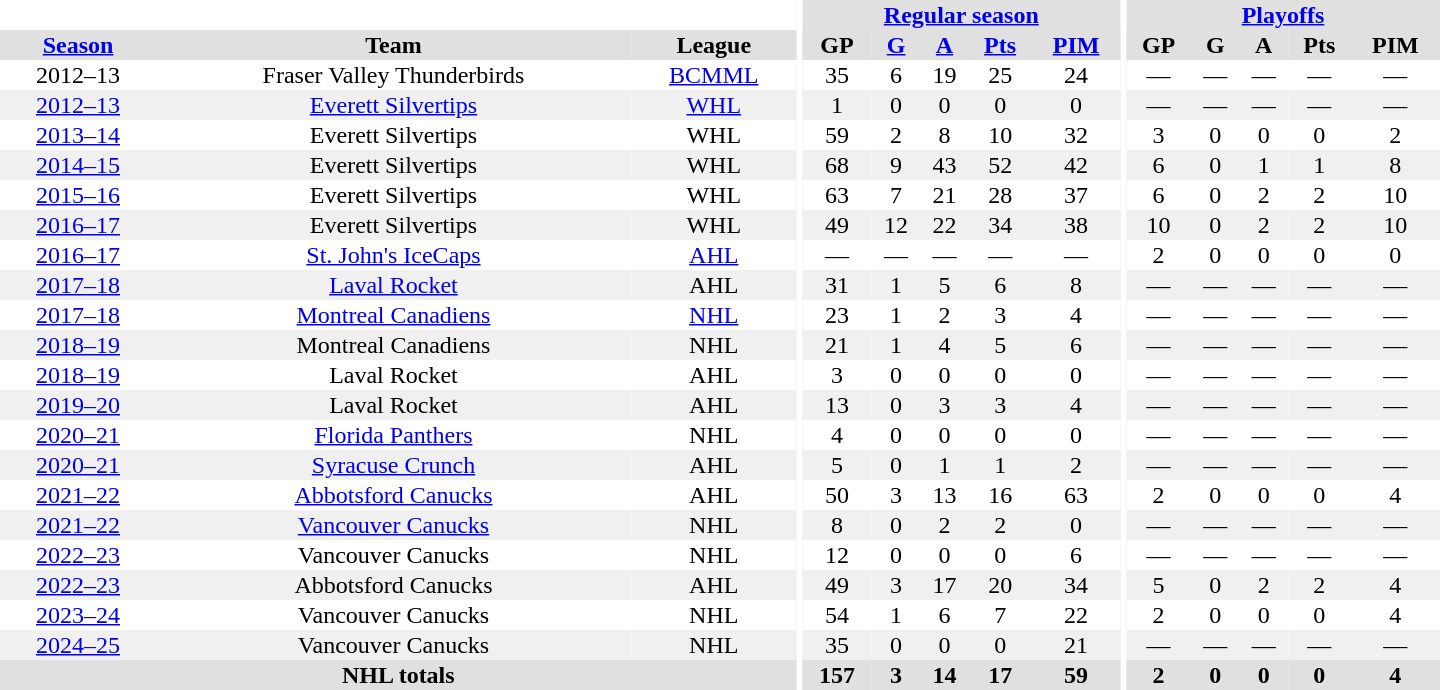<table border="0" cellpadding="1" cellspacing="0" style="text-align:center; width:60em">
<tr bgcolor="#e0e0e0">
<th colspan="3" bgcolor="#ffffff"></th>
<th rowspan="99" bgcolor="#ffffff"></th>
<th colspan="5"><a href='#'>Regular season</a></th>
<th rowspan="99" bgcolor="#ffffff"></th>
<th colspan="5"><a href='#'>Playoffs</a></th>
</tr>
<tr bgcolor="#e0e0e0">
<th><a href='#'>Season</a></th>
<th>Team</th>
<th>League</th>
<th>GP</th>
<th><a href='#'>G</a></th>
<th><a href='#'>A</a></th>
<th><a href='#'>Pts</a></th>
<th><a href='#'>PIM</a></th>
<th>GP</th>
<th>G</th>
<th>A</th>
<th>Pts</th>
<th>PIM</th>
</tr>
<tr>
<td>2012–13</td>
<td>Fraser Valley Thunderbirds</td>
<td><a href='#'>BCMML</a></td>
<td>35</td>
<td>6</td>
<td>19</td>
<td>25</td>
<td>24</td>
<td>—</td>
<td>—</td>
<td>—</td>
<td>—</td>
<td>—</td>
</tr>
<tr bgcolor="#f0f0f0">
<td><a href='#'>2012–13</a></td>
<td><a href='#'>Everett Silvertips</a></td>
<td><a href='#'>WHL</a></td>
<td>1</td>
<td>0</td>
<td>0</td>
<td>0</td>
<td>0</td>
<td>—</td>
<td>—</td>
<td>—</td>
<td>—</td>
<td>—</td>
</tr>
<tr>
<td><a href='#'>2013–14</a></td>
<td>Everett Silvertips</td>
<td>WHL</td>
<td>59</td>
<td>2</td>
<td>8</td>
<td>10</td>
<td>32</td>
<td>3</td>
<td>0</td>
<td>0</td>
<td>0</td>
<td>2</td>
</tr>
<tr bgcolor="#f0f0f0">
<td><a href='#'>2014–15</a></td>
<td>Everett Silvertips</td>
<td>WHL</td>
<td>68</td>
<td>9</td>
<td>43</td>
<td>52</td>
<td>42</td>
<td>6</td>
<td>0</td>
<td>1</td>
<td>1</td>
<td>8</td>
</tr>
<tr>
<td><a href='#'>2015–16</a></td>
<td>Everett Silvertips</td>
<td>WHL</td>
<td>63</td>
<td>7</td>
<td>21</td>
<td>28</td>
<td>37</td>
<td>6</td>
<td>0</td>
<td>2</td>
<td>2</td>
<td>10</td>
</tr>
<tr bgcolor="#f0f0f0">
<td><a href='#'>2016–17</a></td>
<td>Everett Silvertips</td>
<td>WHL</td>
<td>49</td>
<td>12</td>
<td>22</td>
<td>34</td>
<td>38</td>
<td>10</td>
<td>0</td>
<td>2</td>
<td>2</td>
<td>10</td>
</tr>
<tr>
<td><a href='#'>2016–17</a></td>
<td><a href='#'>St. John's IceCaps</a></td>
<td><a href='#'>AHL</a></td>
<td>—</td>
<td>—</td>
<td>—</td>
<td>—</td>
<td>—</td>
<td>2</td>
<td>0</td>
<td>0</td>
<td>0</td>
<td>0</td>
</tr>
<tr bgcolor="#f0f0f0">
<td><a href='#'>2017–18</a></td>
<td><a href='#'>Laval Rocket</a></td>
<td>AHL</td>
<td>31</td>
<td>1</td>
<td>5</td>
<td>6</td>
<td>8</td>
<td>—</td>
<td>—</td>
<td>—</td>
<td>—</td>
<td>—</td>
</tr>
<tr>
<td><a href='#'>2017–18</a></td>
<td><a href='#'>Montreal Canadiens</a></td>
<td><a href='#'>NHL</a></td>
<td>23</td>
<td>1</td>
<td>2</td>
<td>3</td>
<td>4</td>
<td>—</td>
<td>—</td>
<td>—</td>
<td>—</td>
<td>—</td>
</tr>
<tr bgcolor="#f0f0f0">
<td><a href='#'>2018–19</a></td>
<td>Montreal Canadiens</td>
<td>NHL</td>
<td>21</td>
<td>1</td>
<td>4</td>
<td>5</td>
<td>6</td>
<td>—</td>
<td>—</td>
<td>—</td>
<td>—</td>
<td>—</td>
</tr>
<tr>
<td><a href='#'>2018–19</a></td>
<td>Laval Rocket</td>
<td>AHL</td>
<td>3</td>
<td>0</td>
<td>0</td>
<td>0</td>
<td>0</td>
<td>—</td>
<td>—</td>
<td>—</td>
<td>—</td>
<td>—</td>
</tr>
<tr bgcolor="#f0f0f0">
<td><a href='#'>2019–20</a></td>
<td>Laval Rocket</td>
<td>AHL</td>
<td>13</td>
<td>0</td>
<td>3</td>
<td>3</td>
<td>4</td>
<td>—</td>
<td>—</td>
<td>—</td>
<td>—</td>
<td>—</td>
</tr>
<tr>
<td><a href='#'>2020–21</a></td>
<td><a href='#'>Florida Panthers</a></td>
<td>NHL</td>
<td>4</td>
<td>0</td>
<td>0</td>
<td>0</td>
<td>0</td>
<td>—</td>
<td>—</td>
<td>—</td>
<td>—</td>
<td>—</td>
</tr>
<tr bgcolor="#f0f0f0">
<td><a href='#'>2020–21</a></td>
<td><a href='#'>Syracuse Crunch</a></td>
<td>AHL</td>
<td>5</td>
<td>0</td>
<td>1</td>
<td>1</td>
<td>2</td>
<td>—</td>
<td>—</td>
<td>—</td>
<td>—</td>
<td>—</td>
</tr>
<tr>
<td><a href='#'>2021–22</a></td>
<td><a href='#'>Abbotsford Canucks</a></td>
<td>AHL</td>
<td>50</td>
<td>3</td>
<td>13</td>
<td>16</td>
<td>63</td>
<td>2</td>
<td>0</td>
<td>0</td>
<td>0</td>
<td>4</td>
</tr>
<tr bgcolor="#f0f0f0">
<td><a href='#'>2021–22</a></td>
<td><a href='#'>Vancouver Canucks</a></td>
<td>NHL</td>
<td>8</td>
<td>0</td>
<td>2</td>
<td>2</td>
<td>0</td>
<td>—</td>
<td>—</td>
<td>—</td>
<td>—</td>
<td>—</td>
</tr>
<tr>
<td><a href='#'>2022–23</a></td>
<td>Vancouver Canucks</td>
<td>NHL</td>
<td>12</td>
<td>0</td>
<td>0</td>
<td>0</td>
<td>6</td>
<td>—</td>
<td>—</td>
<td>—</td>
<td>—</td>
<td>—</td>
</tr>
<tr bgcolor="#f0f0f0">
<td><a href='#'>2022–23</a></td>
<td>Abbotsford Canucks</td>
<td>AHL</td>
<td>49</td>
<td>3</td>
<td>17</td>
<td>20</td>
<td>34</td>
<td>5</td>
<td>0</td>
<td>2</td>
<td>2</td>
<td>4</td>
</tr>
<tr>
<td><a href='#'>2023–24</a></td>
<td>Vancouver Canucks</td>
<td>NHL</td>
<td>54</td>
<td>1</td>
<td>6</td>
<td>7</td>
<td>22</td>
<td>2</td>
<td>0</td>
<td>0</td>
<td>0</td>
<td>4</td>
</tr>
<tr bgcolor="#f0f0f0">
<td><a href='#'>2024–25</a></td>
<td>Vancouver Canucks</td>
<td>NHL</td>
<td>35</td>
<td>0</td>
<td>0</td>
<td>0</td>
<td>21</td>
<td>—</td>
<td>—</td>
<td>—</td>
<td>—</td>
<td>—</td>
</tr>
<tr bgcolor="#e0e0e0">
<th colspan="3">NHL totals</th>
<th>157</th>
<th>3</th>
<th>14</th>
<th>17</th>
<th>59</th>
<th>2</th>
<th>0</th>
<th>0</th>
<th>0</th>
<th>4</th>
</tr>
</table>
